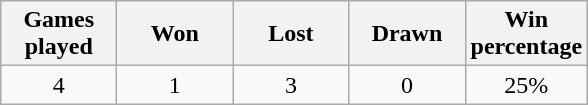<table class="wikitable" style="text-align:center">
<tr>
<th width="70">Games played</th>
<th width="70">Won</th>
<th width="70">Lost</th>
<th width="70">Drawn</th>
<th width="70">Win percentage</th>
</tr>
<tr>
<td>4</td>
<td>1</td>
<td>3</td>
<td>0</td>
<td>25%</td>
</tr>
</table>
